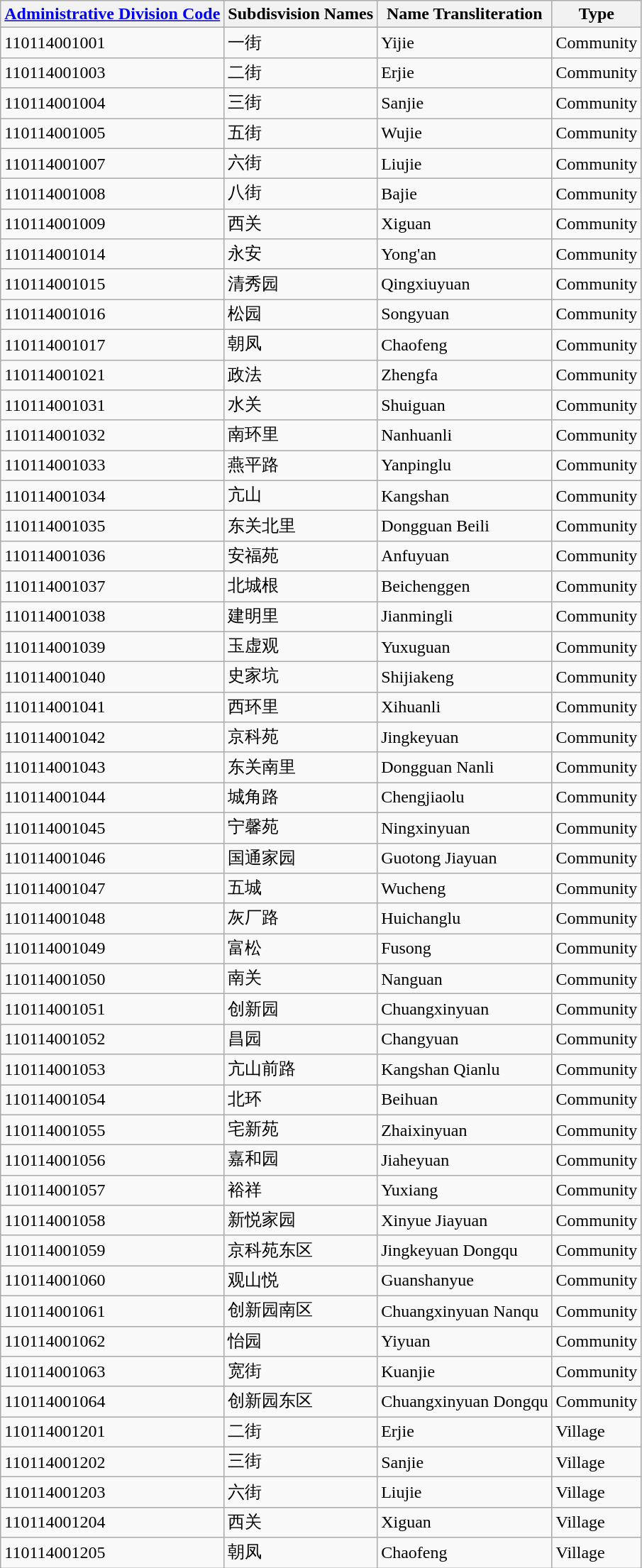<table class="wikitable sortable">
<tr>
<th><a href='#'>Administrative Division Code</a></th>
<th>Subdisvision Names</th>
<th>Name Transliteration</th>
<th>Type</th>
</tr>
<tr>
<td>110114001001</td>
<td>一街</td>
<td>Yijie</td>
<td>Community</td>
</tr>
<tr>
<td>110114001003</td>
<td>二街</td>
<td>Erjie</td>
<td>Community</td>
</tr>
<tr>
<td>110114001004</td>
<td>三街</td>
<td>Sanjie</td>
<td>Community</td>
</tr>
<tr>
<td>110114001005</td>
<td>五街</td>
<td>Wujie</td>
<td>Community</td>
</tr>
<tr>
<td>110114001007</td>
<td>六街</td>
<td>Liujie</td>
<td>Community</td>
</tr>
<tr>
<td>110114001008</td>
<td>八街</td>
<td>Bajie</td>
<td>Community</td>
</tr>
<tr>
<td>110114001009</td>
<td>西关</td>
<td>Xiguan</td>
<td>Community</td>
</tr>
<tr>
<td>110114001014</td>
<td>永安</td>
<td>Yong'an</td>
<td>Community</td>
</tr>
<tr>
<td>110114001015</td>
<td>清秀园</td>
<td>Qingxiuyuan</td>
<td>Community</td>
</tr>
<tr>
<td>110114001016</td>
<td>松园</td>
<td>Songyuan</td>
<td>Community</td>
</tr>
<tr>
<td>110114001017</td>
<td>朝凤</td>
<td>Chaofeng</td>
<td>Community</td>
</tr>
<tr>
<td>110114001021</td>
<td>政法</td>
<td>Zhengfa</td>
<td>Community</td>
</tr>
<tr>
<td>110114001031</td>
<td>水关</td>
<td>Shuiguan</td>
<td>Community</td>
</tr>
<tr>
<td>110114001032</td>
<td>南环里</td>
<td>Nanhuanli</td>
<td>Community</td>
</tr>
<tr>
<td>110114001033</td>
<td>燕平路</td>
<td>Yanpinglu</td>
<td>Community</td>
</tr>
<tr>
<td>110114001034</td>
<td>亢山</td>
<td>Kangshan</td>
<td>Community</td>
</tr>
<tr>
<td>110114001035</td>
<td>东关北里</td>
<td>Dongguan Beili</td>
<td>Community</td>
</tr>
<tr>
<td>110114001036</td>
<td>安福苑</td>
<td>Anfuyuan</td>
<td>Community</td>
</tr>
<tr>
<td>110114001037</td>
<td>北城根</td>
<td>Beichenggen</td>
<td>Community</td>
</tr>
<tr>
<td>110114001038</td>
<td>建明里</td>
<td>Jianmingli</td>
<td>Community</td>
</tr>
<tr>
<td>110114001039</td>
<td>玉虚观</td>
<td>Yuxuguan</td>
<td>Community</td>
</tr>
<tr>
<td>110114001040</td>
<td>史家坑</td>
<td>Shijiakeng</td>
<td>Community</td>
</tr>
<tr>
<td>110114001041</td>
<td>西环里</td>
<td>Xihuanli</td>
<td>Community</td>
</tr>
<tr>
<td>110114001042</td>
<td>京科苑</td>
<td>Jingkeyuan</td>
<td>Community</td>
</tr>
<tr>
<td>110114001043</td>
<td>东关南里</td>
<td>Dongguan Nanli</td>
<td>Community</td>
</tr>
<tr>
<td>110114001044</td>
<td>城角路</td>
<td>Chengjiaolu</td>
<td>Community</td>
</tr>
<tr>
<td>110114001045</td>
<td>宁馨苑</td>
<td>Ningxinyuan</td>
<td>Community</td>
</tr>
<tr>
<td>110114001046</td>
<td>国通家园</td>
<td>Guotong Jiayuan</td>
<td>Community</td>
</tr>
<tr>
<td>110114001047</td>
<td>五城</td>
<td>Wucheng</td>
<td>Community</td>
</tr>
<tr>
<td>110114001048</td>
<td>灰厂路</td>
<td>Huichanglu</td>
<td>Community</td>
</tr>
<tr>
<td>110114001049</td>
<td>富松</td>
<td>Fusong</td>
<td>Community</td>
</tr>
<tr>
<td>110114001050</td>
<td>南关</td>
<td>Nanguan</td>
<td>Community</td>
</tr>
<tr>
<td>110114001051</td>
<td>创新园</td>
<td>Chuangxinyuan</td>
<td>Community</td>
</tr>
<tr>
<td>110114001052</td>
<td>昌园</td>
<td>Changyuan</td>
<td>Community</td>
</tr>
<tr>
<td>110114001053</td>
<td>亢山前路</td>
<td>Kangshan Qianlu</td>
<td>Community</td>
</tr>
<tr>
<td>110114001054</td>
<td>北环</td>
<td>Beihuan</td>
<td>Community</td>
</tr>
<tr>
<td>110114001055</td>
<td>宅新苑</td>
<td>Zhaixinyuan</td>
<td>Community</td>
</tr>
<tr>
<td>110114001056</td>
<td>嘉和园</td>
<td>Jiaheyuan</td>
<td>Community</td>
</tr>
<tr>
<td>110114001057</td>
<td>裕祥</td>
<td>Yuxiang</td>
<td>Community</td>
</tr>
<tr>
<td>110114001058</td>
<td>新悦家园</td>
<td>Xinyue Jiayuan</td>
<td>Community</td>
</tr>
<tr>
<td>110114001059</td>
<td>京科苑东区</td>
<td>Jingkeyuan Dongqu</td>
<td>Community</td>
</tr>
<tr>
<td>110114001060</td>
<td>观山悦</td>
<td>Guanshanyue</td>
<td>Community</td>
</tr>
<tr>
<td>110114001061</td>
<td>创新园南区</td>
<td>Chuangxinyuan Nanqu</td>
<td>Community</td>
</tr>
<tr>
<td>110114001062</td>
<td>怡园</td>
<td>Yiyuan</td>
<td>Community</td>
</tr>
<tr>
<td>110114001063</td>
<td>宽街</td>
<td>Kuanjie</td>
<td>Community</td>
</tr>
<tr>
<td>110114001064</td>
<td>创新园东区</td>
<td>Chuangxinyuan Dongqu</td>
<td>Community</td>
</tr>
<tr>
<td>110114001201</td>
<td>二街</td>
<td>Erjie</td>
<td>Village</td>
</tr>
<tr>
<td>110114001202</td>
<td>三街</td>
<td>Sanjie</td>
<td>Village</td>
</tr>
<tr>
<td>110114001203</td>
<td>六街</td>
<td>Liujie</td>
<td>Village</td>
</tr>
<tr>
<td>110114001204</td>
<td>西关</td>
<td>Xiguan</td>
<td>Village</td>
</tr>
<tr>
<td>110114001205</td>
<td>朝凤</td>
<td>Chaofeng</td>
<td>Village</td>
</tr>
</table>
